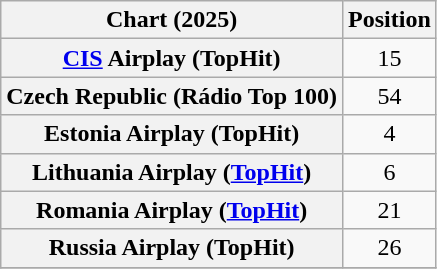<table class="wikitable sortable plainrowheaders" style="text-align:center">
<tr>
<th scope="col">Chart (2025)</th>
<th scope="col">Position</th>
</tr>
<tr>
<th scope="row"><a href='#'>CIS</a> Airplay (TopHit)</th>
<td>15</td>
</tr>
<tr>
<th scope="row">Czech Republic (Rádio Top 100)</th>
<td>54</td>
</tr>
<tr>
<th scope="row">Estonia Airplay (TopHit)</th>
<td>4</td>
</tr>
<tr>
<th scope="row">Lithuania Airplay (<a href='#'>TopHit</a>)</th>
<td>6</td>
</tr>
<tr>
<th scope="row">Romania Airplay (<a href='#'>TopHit</a>)</th>
<td>21</td>
</tr>
<tr>
<th scope="row">Russia Airplay (TopHit)</th>
<td>26</td>
</tr>
<tr>
</tr>
</table>
